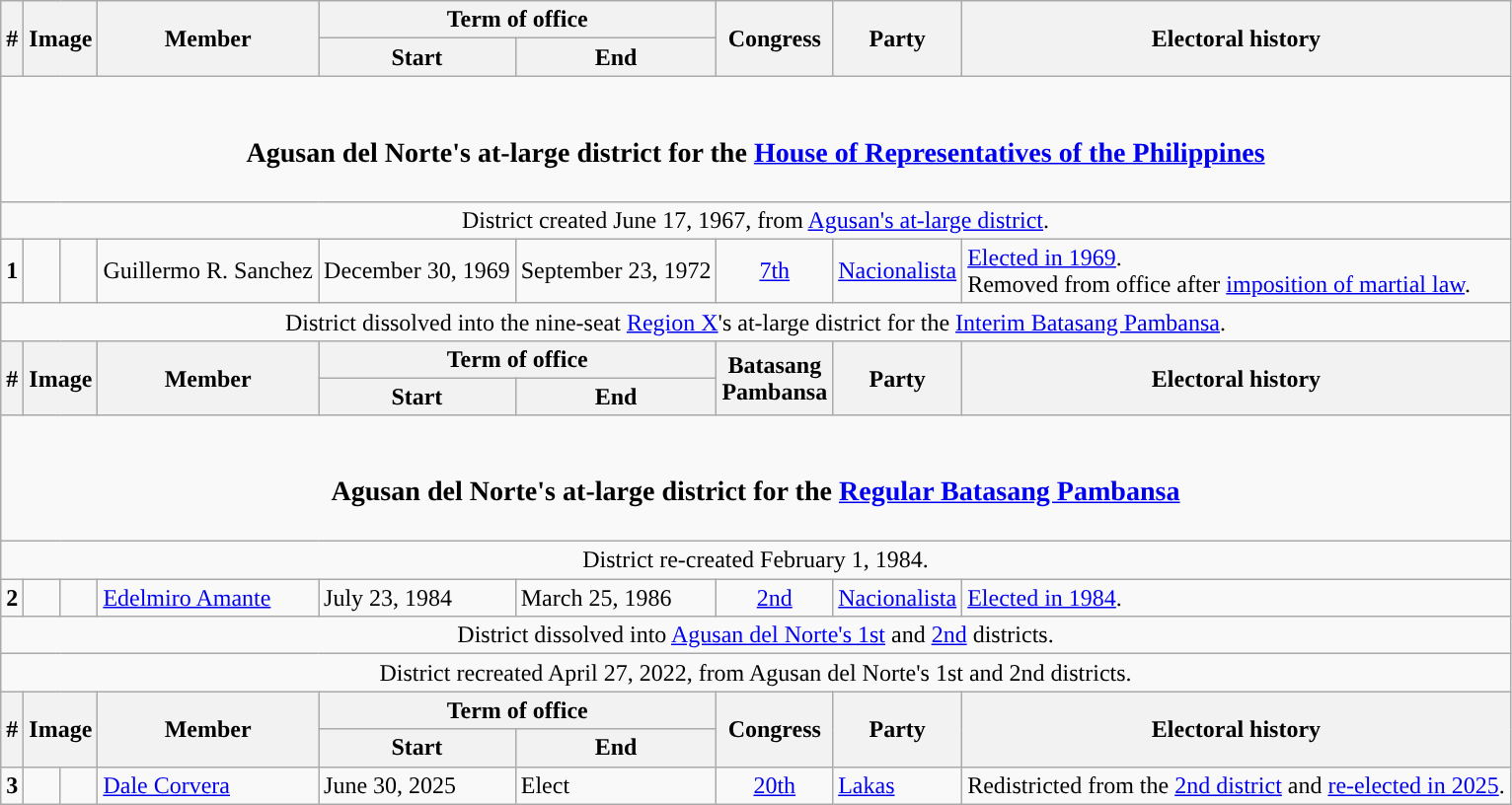<table class=wikitable>
<tr>
<th rowspan="2">#</th>
<th rowspan="2" colspan=2>Image</th>
<th rowspan="2">Member</th>
<th colspan=2>Term of office</th>
<th rowspan="2">Congress</th>
<th rowspan="2">Party</th>
<th rowspan="2">Electoral history</th>
</tr>
<tr>
<th>Start</th>
<th>End</th>
</tr>
<tr>
<td colspan="10" style="text-align:center;"><br><h3>Agusan del Norte's at-large district for the <a href='#'>House of Representatives of the Philippines</a></h3></td>
</tr>
<tr>
<td colspan="10" style="text-align:center;">District created June 17, 1967, from <a href='#'>Agusan's at-large district</a>.</td>
</tr>
<tr>
<td style="text-align:center;"><strong>1</strong></td>
<td style="color:inherit;background:"></td>
<td></td>
<td>Guillermo R. Sanchez</td>
<td>December 30, 1969</td>
<td>September 23, 1972</td>
<td style="text-align:center;"><a href='#'>7th</a></td>
<td><a href='#'>Nacionalista</a></td>
<td><a href='#'>Elected in 1969</a>.<br>Removed from office after <a href='#'>imposition of martial law</a>.</td>
</tr>
<tr>
<td colspan="10" style="text-align:center;">District dissolved into the nine-seat <a href='#'>Region X</a>'s at-large district for the <a href='#'>Interim Batasang Pambansa</a>.</td>
</tr>
<tr>
<th rowspan="2">#</th>
<th rowspan="2" colspan=2>Image</th>
<th rowspan="2">Member</th>
<th colspan=2>Term of office</th>
<th rowspan="2">Batasang<br>Pambansa</th>
<th rowspan="2">Party</th>
<th rowspan="2">Electoral history</th>
</tr>
<tr>
<th>Start</th>
<th>End</th>
</tr>
<tr>
<td colspan="10" style="text-align:center;"><br><h3>Agusan del Norte's at-large district for the <a href='#'>Regular Batasang Pambansa</a></h3></td>
</tr>
<tr>
<td colspan="10" style="text-align:center;">District re-created February 1, 1984.</td>
</tr>
<tr>
<td style="text-align:center;"><strong>2</strong></td>
<td style="color:inherit;background:"></td>
<td></td>
<td><a href='#'>Edelmiro Amante</a></td>
<td>July 23, 1984</td>
<td>March 25, 1986</td>
<td style="text-align:center;"><a href='#'>2nd</a></td>
<td><a href='#'>Nacionalista</a></td>
<td><a href='#'>Elected in 1984</a>.</td>
</tr>
<tr>
<td colspan="10" style="text-align:center;">District dissolved into <a href='#'>Agusan del Norte's 1st</a> and <a href='#'>2nd</a> districts.</td>
</tr>
<tr>
<td colspan="10" style="text-align:center;">District recreated April 27, 2022, from Agusan del Norte's 1st and 2nd districts.</td>
</tr>
<tr>
<th rowspan="2">#</th>
<th rowspan="2" colspan=2>Image</th>
<th rowspan="2">Member</th>
<th colspan=2>Term of office</th>
<th rowspan="2">Congress</th>
<th rowspan="2">Party</th>
<th rowspan="2">Electoral history</th>
</tr>
<tr>
<th>Start</th>
<th>End</th>
</tr>
<tr>
<td style="text-align:center;"><strong>3</strong></td>
<td style="color:inherit;background:"></td>
<td></td>
<td><a href='#'>Dale Corvera</a></td>
<td>June 30, 2025</td>
<td>Elect</td>
<td style="text-align:center;"><a href='#'>20th</a></td>
<td><a href='#'>Lakas</a></td>
<td>Redistricted from the <a href='#'>2nd district</a> and <a href='#'>re-elected in 2025</a>.</td>
</tr>
</table>
